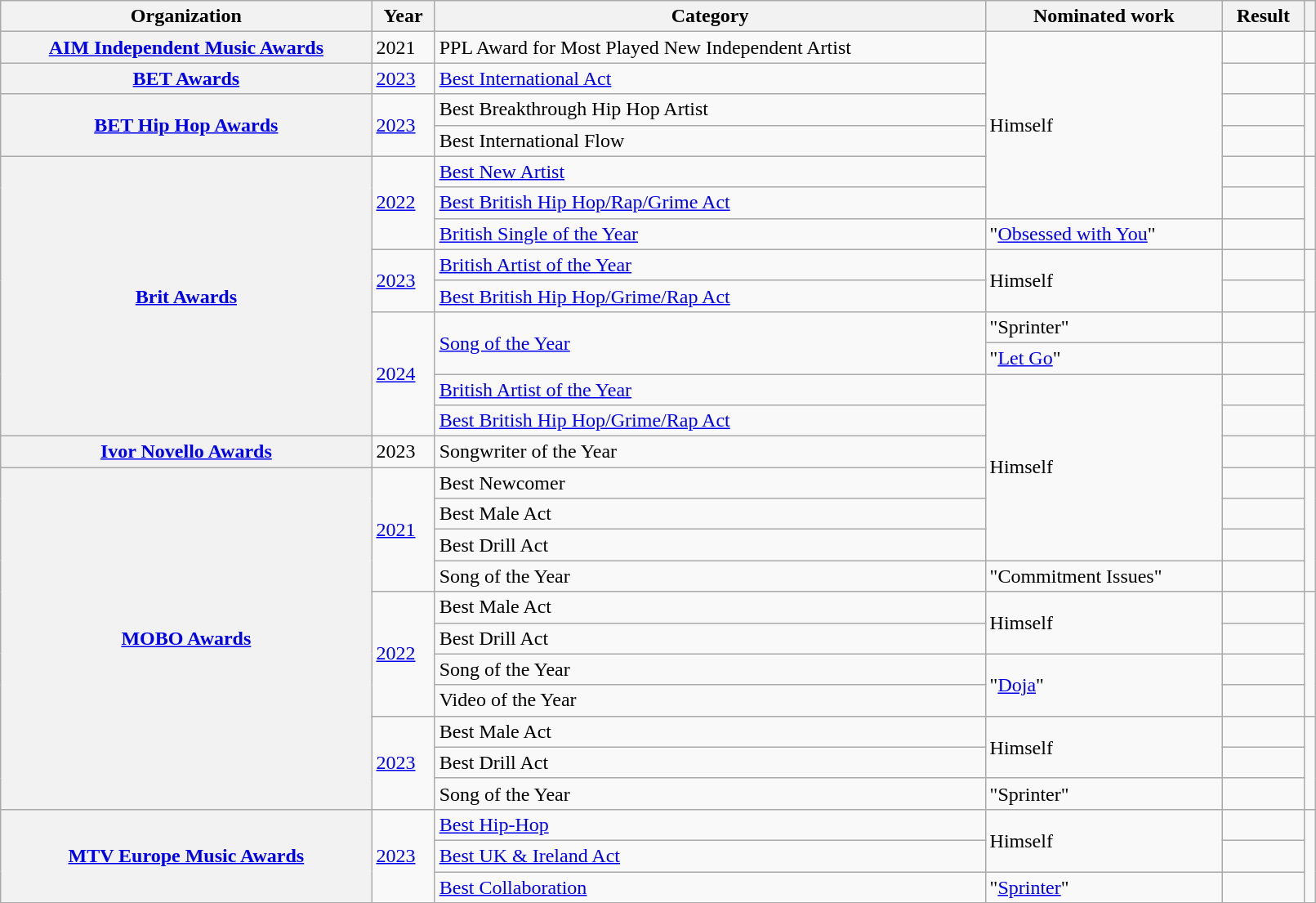<table class="wikitable sortable plainrowheaders" style="width: 85%;">
<tr>
<th scope="col">Organization</th>
<th scope="col">Year</th>
<th scope="col">Category</th>
<th scope="col">Nominated work</th>
<th scope="col">Result</th>
<th scope="col" class="unsortable"></th>
</tr>
<tr>
<th scope="row"><a href='#'>AIM Independent Music Awards</a></th>
<td>2021</td>
<td>PPL Award for Most Played New Independent Artist</td>
<td rowspan="6">Himself</td>
<td></td>
<td></td>
</tr>
<tr>
<th scope="row"><a href='#'>BET Awards</a></th>
<td><a href='#'>2023</a></td>
<td><a href='#'>Best International Act</a></td>
<td></td>
<td></td>
</tr>
<tr>
<th scope="row" rowspan="2"><a href='#'>BET Hip Hop Awards</a></th>
<td rowspan="2"><a href='#'>2023</a></td>
<td>Best Breakthrough Hip Hop Artist</td>
<td></td>
<td rowspan="2"></td>
</tr>
<tr>
<td>Best International Flow</td>
<td></td>
</tr>
<tr>
<th scope="row" rowspan="9"><a href='#'>Brit Awards</a></th>
<td rowspan="3"><a href='#'>2022</a></td>
<td><a href='#'>Best New Artist</a></td>
<td></td>
<td rowspan="3"></td>
</tr>
<tr>
<td><a href='#'>Best British Hip Hop/Rap/Grime Act</a></td>
<td></td>
</tr>
<tr>
<td><a href='#'>British Single of the Year</a></td>
<td>"<a href='#'>Obsessed with You</a>"</td>
<td></td>
</tr>
<tr>
<td rowspan="2"><a href='#'>2023</a></td>
<td><a href='#'>British Artist of the Year</a></td>
<td rowspan="2">Himself</td>
<td></td>
<td rowspan="2"></td>
</tr>
<tr>
<td><a href='#'>Best British Hip Hop/Grime/Rap Act</a></td>
<td></td>
</tr>
<tr>
<td rowspan="4"><a href='#'>2024</a></td>
<td rowspan="2"><a href='#'>Song of the Year</a></td>
<td>"Sprinter" </td>
<td></td>
<td rowspan="4"></td>
</tr>
<tr>
<td>"<a href='#'>Let Go</a>"</td>
<td></td>
</tr>
<tr>
<td><a href='#'>British Artist of the Year</a></td>
<td rowspan="6">Himself</td>
<td></td>
</tr>
<tr>
<td><a href='#'>Best British Hip Hop/Grime/Rap Act</a></td>
<td></td>
</tr>
<tr>
<th scope="row"><a href='#'>Ivor Novello Awards</a></th>
<td>2023</td>
<td>Songwriter of the Year</td>
<td></td>
<td></td>
</tr>
<tr>
<th scope="row" rowspan="11"><a href='#'>MOBO Awards</a></th>
<td rowspan="4"><a href='#'>2021</a></td>
<td>Best Newcomer</td>
<td></td>
<td rowspan="4"></td>
</tr>
<tr>
<td>Best Male Act</td>
<td></td>
</tr>
<tr>
<td>Best Drill Act</td>
<td></td>
</tr>
<tr>
<td>Song of the Year</td>
<td>"Commitment Issues"</td>
<td></td>
</tr>
<tr>
<td rowspan="4"><a href='#'>2022</a></td>
<td>Best Male Act</td>
<td rowspan="2">Himself</td>
<td></td>
<td rowspan="4"><br></td>
</tr>
<tr>
<td>Best Drill Act</td>
<td></td>
</tr>
<tr>
<td>Song of the Year</td>
<td rowspan="2">"<a href='#'>Doja</a>"</td>
<td></td>
</tr>
<tr>
<td>Video of the Year</td>
<td></td>
</tr>
<tr>
<td rowspan="3"><a href='#'>2023</a></td>
<td>Best Male Act</td>
<td rowspan="2">Himself</td>
<td></td>
<td rowspan="3" align="center"></td>
</tr>
<tr>
<td>Best Drill Act</td>
<td></td>
</tr>
<tr>
<td>Song of the Year</td>
<td>"Sprinter" </td>
<td></td>
</tr>
<tr>
<th rowspan="3" scope="row"><a href='#'>MTV Europe Music Awards</a></th>
<td rowspan="3"><a href='#'>2023</a></td>
<td><a href='#'>Best Hip-Hop</a></td>
<td rowspan="2">Himself</td>
<td></td>
<td rowspan="3"></td>
</tr>
<tr>
<td><a href='#'>Best UK & Ireland Act</a></td>
<td></td>
</tr>
<tr>
<td><a href='#'>Best Collaboration</a></td>
<td>"<a href='#'>Sprinter</a>" </td>
<td></td>
</tr>
<tr>
</tr>
</table>
